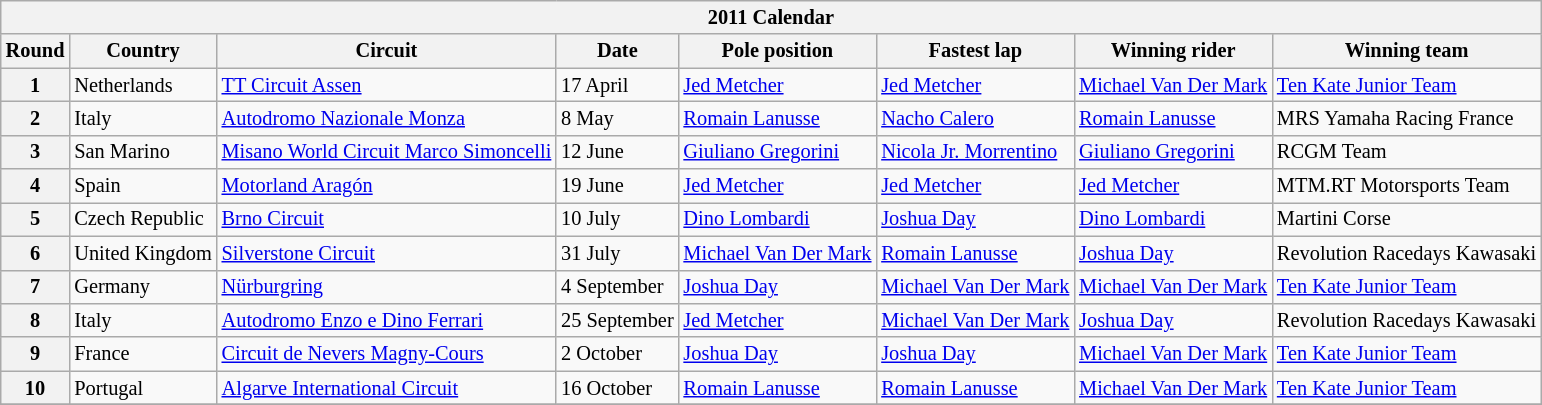<table class="wikitable" style="font-size: 85%">
<tr>
<th colspan=10>2011 Calendar</th>
</tr>
<tr>
<th>Round</th>
<th>Country</th>
<th>Circuit</th>
<th>Date</th>
<th>Pole position</th>
<th>Fastest lap</th>
<th>Winning rider</th>
<th>Winning team</th>
</tr>
<tr>
<th>1</th>
<td> Netherlands</td>
<td><a href='#'>TT Circuit Assen</a></td>
<td>17 April</td>
<td> <a href='#'>Jed Metcher</a></td>
<td> <a href='#'>Jed Metcher</a></td>
<td> <a href='#'>Michael Van Der Mark</a></td>
<td><a href='#'>Ten Kate Junior Team</a></td>
</tr>
<tr>
<th>2</th>
<td> Italy</td>
<td><a href='#'>Autodromo Nazionale Monza</a></td>
<td>8 May</td>
<td> <a href='#'>Romain Lanusse</a></td>
<td> <a href='#'>Nacho Calero</a></td>
<td> <a href='#'>Romain Lanusse</a></td>
<td>MRS Yamaha Racing France</td>
</tr>
<tr>
<th>3</th>
<td> San Marino</td>
<td><a href='#'>Misano World Circuit Marco Simoncelli</a></td>
<td>12 June</td>
<td> <a href='#'>Giuliano Gregorini</a></td>
<td> <a href='#'>Nicola Jr. Morrentino</a></td>
<td> <a href='#'>Giuliano Gregorini</a></td>
<td>RCGM Team</td>
</tr>
<tr>
<th>4</th>
<td> Spain</td>
<td><a href='#'>Motorland Aragón</a></td>
<td>19 June</td>
<td> <a href='#'>Jed Metcher</a></td>
<td> <a href='#'>Jed Metcher</a></td>
<td> <a href='#'>Jed Metcher</a></td>
<td>MTM.RT Motorsports Team</td>
</tr>
<tr>
<th>5</th>
<td> Czech Republic</td>
<td><a href='#'>Brno Circuit</a></td>
<td>10 July</td>
<td> <a href='#'>Dino Lombardi</a></td>
<td> <a href='#'>Joshua Day</a></td>
<td> <a href='#'>Dino Lombardi</a></td>
<td>Martini Corse</td>
</tr>
<tr>
<th>6</th>
<td> United Kingdom</td>
<td><a href='#'>Silverstone Circuit</a></td>
<td>31 July</td>
<td> <a href='#'>Michael Van Der Mark</a></td>
<td> <a href='#'>Romain Lanusse</a></td>
<td> <a href='#'>Joshua Day</a></td>
<td>Revolution Racedays Kawasaki</td>
</tr>
<tr>
<th>7</th>
<td> Germany</td>
<td><a href='#'>Nürburgring</a></td>
<td>4 September</td>
<td> <a href='#'>Joshua Day</a></td>
<td> <a href='#'>Michael Van Der Mark</a></td>
<td> <a href='#'>Michael Van Der Mark</a></td>
<td><a href='#'>Ten Kate Junior Team</a></td>
</tr>
<tr>
<th>8</th>
<td> Italy</td>
<td><a href='#'>Autodromo Enzo e Dino Ferrari</a></td>
<td>25 September</td>
<td> <a href='#'>Jed Metcher</a></td>
<td> <a href='#'>Michael Van Der Mark</a></td>
<td> <a href='#'>Joshua Day</a></td>
<td>Revolution Racedays Kawasaki</td>
</tr>
<tr>
<th>9</th>
<td> France</td>
<td><a href='#'>Circuit de Nevers Magny-Cours</a></td>
<td>2 October</td>
<td> <a href='#'>Joshua Day</a></td>
<td> <a href='#'>Joshua Day</a></td>
<td> <a href='#'>Michael Van Der Mark</a></td>
<td><a href='#'>Ten Kate Junior Team</a></td>
</tr>
<tr>
<th>10</th>
<td> Portugal</td>
<td><a href='#'>Algarve International Circuit</a></td>
<td>16 October</td>
<td> <a href='#'>Romain Lanusse</a></td>
<td> <a href='#'>Romain Lanusse</a></td>
<td> <a href='#'>Michael Van Der Mark</a></td>
<td><a href='#'>Ten Kate Junior Team</a></td>
</tr>
<tr>
</tr>
</table>
